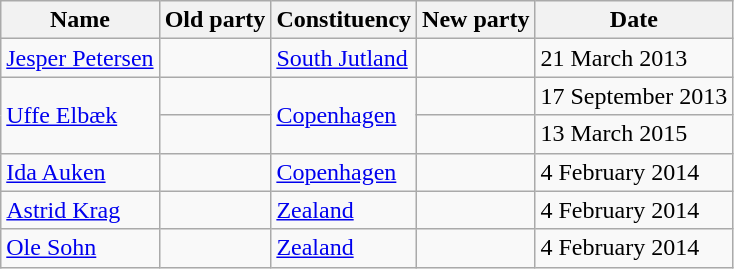<table class="wikitable sortable">
<tr>
<th>Name</th>
<th>Old party</th>
<th>Constituency</th>
<th>New party</th>
<th>Date</th>
</tr>
<tr>
<td><a href='#'>Jesper Petersen</a></td>
<td data-sort-value="F" style="text-align: left;"></td>
<td><a href='#'>South Jutland</a></td>
<td data-sort-value="A" style="text-align: left;"></td>
<td>21 March 2013</td>
</tr>
<tr>
<td rowspan=2><a href='#'>Uffe Elbæk</a></td>
<td data-sort-value="B" style="text-align: left;"></td>
<td rowspan=2><a href='#'>Copenhagen</a></td>
<td data-sort-value="ZZZZ" style="text-align: left;"></td>
<td>17 September 2013</td>
</tr>
<tr>
<td data-sort-value="ZZZZ" style="text-align: left;"></td>
<td data-sort-value="ZB" style="text-align: left;"></td>
<td>13 March 2015</td>
</tr>
<tr>
<td><a href='#'>Ida Auken</a></td>
<td data-sort-value="F" style="text-align: left;"></td>
<td><a href='#'>Copenhagen</a></td>
<td data-sort-value="A" style="text-align: left;"></td>
<td>4 February 2014</td>
</tr>
<tr>
<td><a href='#'>Astrid Krag</a></td>
<td data-sort-value="F" style="text-align: left;"></td>
<td><a href='#'>Zealand</a></td>
<td data-sort-value="A" style="text-align: left;"></td>
<td>4 February 2014</td>
</tr>
<tr>
<td><a href='#'>Ole Sohn</a></td>
<td data-sort-value="F" style="text-align: left;"></td>
<td><a href='#'>Zealand</a></td>
<td data-sort-value="A" style="text-align: left;"></td>
<td>4 February 2014</td>
</tr>
</table>
